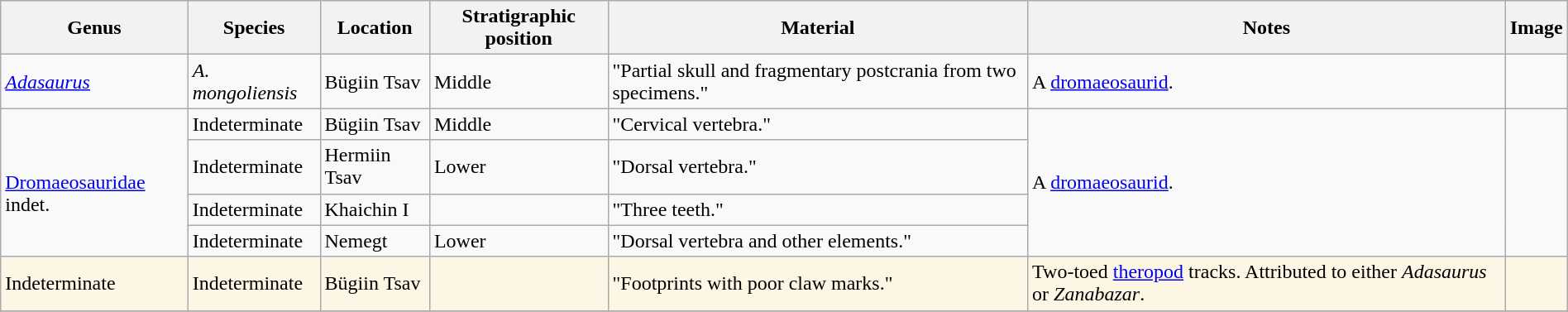<table class="wikitable" align="center" width="100%">
<tr>
<th>Genus</th>
<th>Species</th>
<th>Location</th>
<th>Stratigraphic position</th>
<th>Material</th>
<th>Notes</th>
<th>Image</th>
</tr>
<tr>
<td><em><a href='#'>Adasaurus</a></em></td>
<td><em>A. mongoliensis</em></td>
<td>Bügiin Tsav</td>
<td>Middle</td>
<td>"Partial skull and fragmentary postcrania from two specimens."</td>
<td>A <a href='#'>dromaeosaurid</a>.</td>
<td></td>
</tr>
<tr>
<td rowspan="4"><br><a href='#'>Dromaeosauridae</a> indet.</td>
<td>Indeterminate</td>
<td>Bügiin Tsav</td>
<td>Middle</td>
<td>"Cervical vertebra."</td>
<td rowspan="4">A <a href='#'>dromaeosaurid</a>.</td>
<td rowspan="4"></td>
</tr>
<tr>
<td>Indeterminate</td>
<td>Hermiin Tsav</td>
<td>Lower</td>
<td>"Dorsal vertebra."</td>
</tr>
<tr>
<td>Indeterminate</td>
<td>Khaichin I</td>
<td></td>
<td>"Three teeth."</td>
</tr>
<tr>
<td>Indeterminate</td>
<td>Nemegt</td>
<td>Lower</td>
<td>"Dorsal vertebra and other elements."</td>
</tr>
<tr>
<td style="background:#fef6e4;">Indeterminate</td>
<td style="background:#fef6e4;">Indeterminate</td>
<td style="background:#fef6e4;">Bügiin Tsav</td>
<td style="background:#fef6e4;"></td>
<td style="background:#fef6e4;">"Footprints with poor claw marks."</td>
<td style="background:#fef6e4;">Two-toed <a href='#'>theropod</a> tracks. Attributed to either <em>Adasaurus</em> or <em>Zanabazar</em>.</td>
<td style="background:#fef6e4;"></td>
</tr>
<tr>
</tr>
</table>
